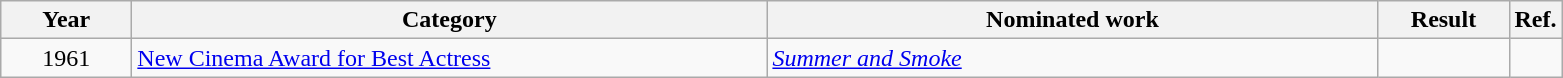<table class=wikitable>
<tr>
<th scope="col" style="width:5em;">Year</th>
<th scope="col" style="width:26em;">Category</th>
<th scope="col" style="width:25em;">Nominated work</th>
<th scope="col" style="width:5em;">Result</th>
<th>Ref.</th>
</tr>
<tr>
<td style="text-align:center;">1961</td>
<td><a href='#'>New Cinema Award for Best Actress</a></td>
<td><em><a href='#'>Summer and Smoke</a></em></td>
<td></td>
<td align=center></td>
</tr>
</table>
